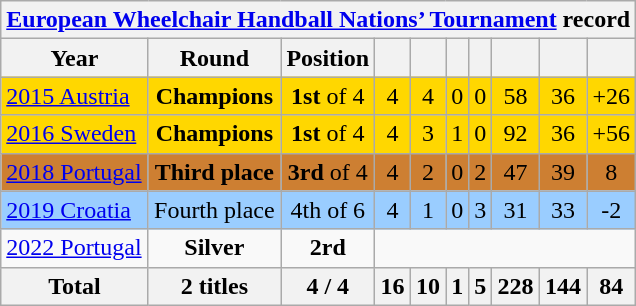<table class="wikitable" style="text-align: center;">
<tr>
<th colspan=10><a href='#'>European Wheelchair Handball Nations’ Tournament</a> record</th>
</tr>
<tr>
<th>Year</th>
<th>Round</th>
<th>Position</th>
<th></th>
<th></th>
<th></th>
<th></th>
<th></th>
<th></th>
<th></th>
</tr>
<tr style="background:gold;">
<td align=left> <a href='#'>2015 Austria</a></td>
<td><strong>Champions</strong></td>
<td><strong>1st</strong> of 4</td>
<td>4</td>
<td>4</td>
<td>0</td>
<td>0</td>
<td>58</td>
<td>36</td>
<td>+26</td>
</tr>
<tr style="background:gold;">
<td align=left> <a href='#'>2016 Sweden</a></td>
<td><strong>Champions</strong></td>
<td><strong>1st</strong> of 4</td>
<td>4</td>
<td>3</td>
<td>1</td>
<td>0</td>
<td>92</td>
<td>36</td>
<td>+56</td>
</tr>
<tr bgcolor=CD7F32>
<td align=left> <a href='#'>2018 Portugal</a></td>
<td><strong>Third place</strong></td>
<td><strong>3rd</strong> of 4</td>
<td>4</td>
<td>2</td>
<td>0</td>
<td>2</td>
<td>47</td>
<td>39</td>
<td>8</td>
</tr>
<tr style="background:#9acdff;">
<td align=left> <a href='#'>2019 Croatia</a></td>
<td>Fourth place</td>
<td>4th of 6</td>
<td>4</td>
<td>1</td>
<td>0</td>
<td>3</td>
<td>31</td>
<td>33</td>
<td>-2</td>
</tr>
<tr>
<td align=left> <a href='#'>2022 Portugal</a></td>
<td><strong>Silver</strong></td>
<td><strong>2rd</strong></td>
</tr>
<tr>
<th>Total</th>
<th>2 titles</th>
<th>4 / 4</th>
<th>16</th>
<th>10</th>
<th>1</th>
<th>5</th>
<th>228</th>
<th>144</th>
<th>84</th>
</tr>
</table>
